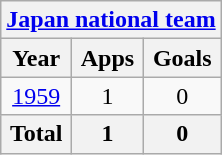<table class="wikitable" style="text-align:center">
<tr>
<th colspan=3><a href='#'>Japan national team</a></th>
</tr>
<tr>
<th>Year</th>
<th>Apps</th>
<th>Goals</th>
</tr>
<tr>
<td><a href='#'>1959</a></td>
<td>1</td>
<td>0</td>
</tr>
<tr>
<th>Total</th>
<th>1</th>
<th>0</th>
</tr>
</table>
